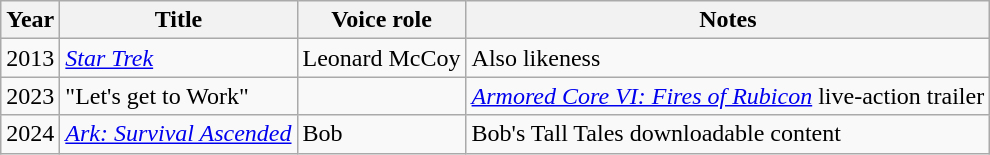<table class="wikitable">
<tr>
<th>Year</th>
<th>Title</th>
<th>Voice role</th>
<th>Notes</th>
</tr>
<tr>
<td>2013</td>
<td><em><a href='#'>Star Trek</a></em></td>
<td>Leonard McCoy</td>
<td>Also likeness</td>
</tr>
<tr>
<td>2023</td>
<td>"Let's get to Work"</td>
<td></td>
<td><em><a href='#'>Armored Core VI: Fires of Rubicon</a></em> live-action trailer</td>
</tr>
<tr>
<td>2024</td>
<td><em><a href='#'>Ark: Survival Ascended</a></em></td>
<td>Bob</td>
<td>Bob's Tall Tales downloadable content</td>
</tr>
</table>
